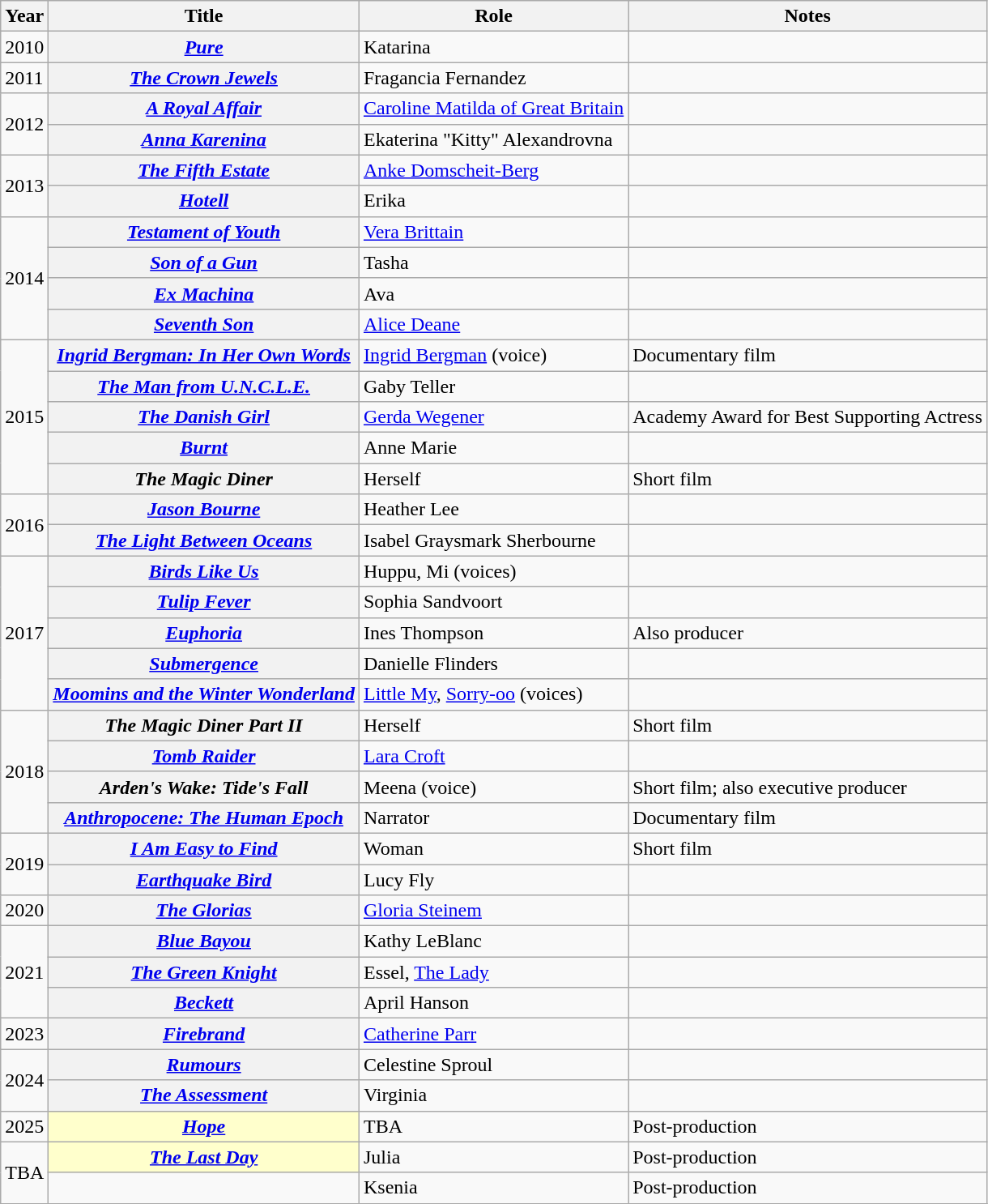<table class="wikitable plainrowheaders sortable">
<tr>
<th scope="col">Year</th>
<th scope="col">Title</th>
<th scope="col">Role</th>
<th class="unsortable">Notes</th>
</tr>
<tr>
<td>2010</td>
<th scope="row"><em><a href='#'>Pure</a></em></th>
<td>Katarina</td>
<td></td>
</tr>
<tr>
<td>2011</td>
<th scope="row"><em><a href='#'>The Crown Jewels</a></em></th>
<td>Fragancia Fernandez</td>
<td></td>
</tr>
<tr>
<td rowspan="2">2012</td>
<th scope="row"><em><a href='#'>A Royal Affair</a></em></th>
<td><a href='#'>Caroline Matilda of Great Britain</a></td>
<td></td>
</tr>
<tr>
<th scope="row"><em><a href='#'>Anna Karenina</a></em></th>
<td>Ekaterina "Kitty" Alexandrovna</td>
<td></td>
</tr>
<tr>
<td rowspan="2">2013</td>
<th scope="row"><em><a href='#'>The Fifth Estate</a></em></th>
<td><a href='#'>Anke Domscheit-Berg</a></td>
<td></td>
</tr>
<tr>
<th scope="row"><em><a href='#'>Hotell</a></em></th>
<td>Erika</td>
<td></td>
</tr>
<tr>
<td rowspan="4">2014</td>
<th scope="row"><em><a href='#'>Testament of Youth</a></em></th>
<td><a href='#'>Vera Brittain</a></td>
<td></td>
</tr>
<tr>
<th scope="row"><em><a href='#'>Son of a Gun</a></em></th>
<td>Tasha</td>
<td></td>
</tr>
<tr>
<th scope="row"><em><a href='#'>Ex Machina</a></em></th>
<td>Ava</td>
<td></td>
</tr>
<tr>
<th scope="row"><em><a href='#'>Seventh Son</a></em></th>
<td><a href='#'>Alice Deane</a></td>
<td></td>
</tr>
<tr>
<td rowspan="5">2015</td>
<th scope="row"><em><a href='#'>Ingrid Bergman: In Her Own Words</a></em></th>
<td><a href='#'>Ingrid Bergman</a> (voice)</td>
<td>Documentary film</td>
</tr>
<tr>
<th scope="row"><em><a href='#'>The Man from U.N.C.L.E.</a></em></th>
<td>Gaby Teller</td>
<td></td>
</tr>
<tr>
<th scope="row"><em><a href='#'>The Danish Girl</a></em></th>
<td><a href='#'>Gerda Wegener</a></td>
<td>Academy Award for Best Supporting Actress</td>
</tr>
<tr>
<th scope="row"><em><a href='#'>Burnt</a></em></th>
<td>Anne Marie</td>
<td></td>
</tr>
<tr>
<th scope="row"><em>The Magic Diner</em></th>
<td>Herself</td>
<td>Short film</td>
</tr>
<tr>
<td rowspan="2">2016</td>
<th scope="row"><em><a href='#'>Jason Bourne</a></em></th>
<td>Heather Lee</td>
<td></td>
</tr>
<tr>
<th scope="row"><em><a href='#'>The Light Between Oceans</a></em></th>
<td>Isabel Graysmark Sherbourne</td>
<td></td>
</tr>
<tr>
<td rowspan="5">2017</td>
<th scope="row"><em><a href='#'>Birds Like Us</a></em></th>
<td>Huppu, Mi (voices)</td>
<td></td>
</tr>
<tr>
<th scope="row"><em><a href='#'>Tulip Fever</a></em></th>
<td>Sophia Sandvoort</td>
<td></td>
</tr>
<tr>
<th scope="row"><em><a href='#'>Euphoria</a></em></th>
<td>Ines Thompson</td>
<td>Also producer</td>
</tr>
<tr>
<th scope="row"><em><a href='#'>Submergence</a></em></th>
<td>Danielle Flinders</td>
<td></td>
</tr>
<tr>
<th scope="row"><em><a href='#'>Moomins and the Winter Wonderland</a></em></th>
<td><a href='#'>Little My</a>, <a href='#'>Sorry-oo</a> (voices)</td>
<td></td>
</tr>
<tr>
<td rowspan="4">2018</td>
<th scope="row"><em>The Magic Diner Part II</em></th>
<td>Herself</td>
<td>Short film</td>
</tr>
<tr>
<th scope="row"><em><a href='#'>Tomb Raider</a></em></th>
<td><a href='#'>Lara Croft</a></td>
<td></td>
</tr>
<tr>
<th scope="row"><em>Arden's Wake: Tide's Fall</em></th>
<td>Meena (voice)</td>
<td>Short film; also executive producer</td>
</tr>
<tr>
<th scope="row"><em><a href='#'>Anthropocene: The Human Epoch</a></em></th>
<td>Narrator</td>
<td>Documentary film</td>
</tr>
<tr>
<td rowspan="2">2019</td>
<th scope="row"><em><a href='#'>I Am Easy to Find</a></em></th>
<td>Woman</td>
<td>Short film</td>
</tr>
<tr>
<th scope="row"><em><a href='#'>Earthquake Bird</a></em></th>
<td>Lucy Fly</td>
<td></td>
</tr>
<tr>
<td>2020</td>
<th scope="row"><em><a href='#'>The Glorias</a></em></th>
<td><a href='#'>Gloria Steinem</a></td>
<td></td>
</tr>
<tr>
<td rowspan="3">2021</td>
<th scope="row"><em><a href='#'>Blue Bayou</a></em></th>
<td>Kathy LeBlanc</td>
<td></td>
</tr>
<tr>
<th scope="row"><em><a href='#'>The Green Knight</a></em></th>
<td>Essel, <a href='#'>The Lady</a></td>
<td></td>
</tr>
<tr>
<th scope="row"><em><a href='#'>Beckett</a></em></th>
<td>April Hanson</td>
<td></td>
</tr>
<tr>
<td rowspan="1">2023</td>
<th scope="row"><em><a href='#'>Firebrand</a></em></th>
<td><a href='#'>Catherine Parr</a></td>
<td></td>
</tr>
<tr>
<td rowspan="2">2024</td>
<th scope="row"><em><a href='#'>Rumours</a></em></th>
<td>Celestine Sproul</td>
<td></td>
</tr>
<tr>
<th scope="row"><em><a href='#'>The Assessment</a></em></th>
<td>Virginia</td>
<td></td>
</tr>
<tr>
<td>2025</td>
<th scope="row" style=background:#FFFFCC;"><em><a href='#'>Hope</a></em>  </th>
<td>TBA</td>
<td>Post-production</td>
</tr>
<tr>
<td rowspan="2">TBA</td>
<th scope="row" style=background:#FFFFCC;"><em><a href='#'>The Last Day</a></em> </th>
<td>Julia</td>
<td>Post-production</td>
</tr>
<tr>
<td></td>
<td>Ksenia</td>
<td>Post-production</td>
</tr>
<tr>
</tr>
</table>
